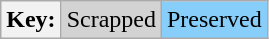<table class="wikitable">
<tr>
<th>Key:</th>
<td bgcolor=lightgrey >Scrapped</td>
<td bgcolor=lightskyblue >Preserved</td>
</tr>
</table>
